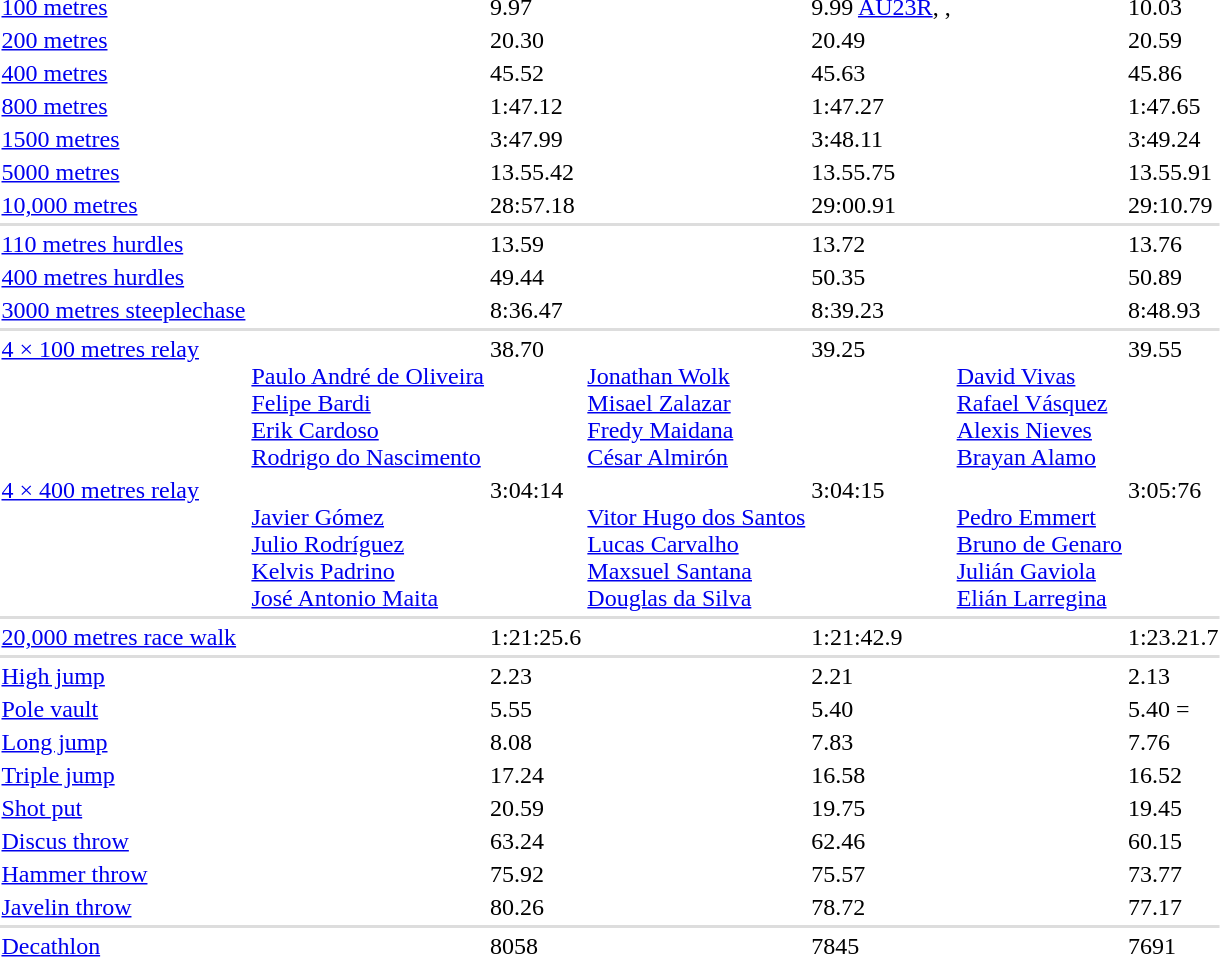<table>
<tr>
<td><a href='#'>100 metres</a> </td>
<td></td>
<td>9.97 </td>
<td></td>
<td>9.99  <a href='#'>AU23R</a>, , </td>
<td></td>
<td>10.03</td>
</tr>
<tr>
<td><a href='#'>200 metres</a> </td>
<td></td>
<td>20.30</td>
<td></td>
<td>20.49</td>
<td></td>
<td>20.59</td>
</tr>
<tr>
<td><a href='#'>400 metres</a></td>
<td></td>
<td>45.52</td>
<td></td>
<td>45.63</td>
<td></td>
<td>45.86</td>
</tr>
<tr>
<td><a href='#'>800 metres</a></td>
<td></td>
<td>1:47.12</td>
<td></td>
<td>1:47.27</td>
<td></td>
<td>1:47.65</td>
</tr>
<tr>
<td><a href='#'>1500 metres</a></td>
<td></td>
<td>3:47.99</td>
<td></td>
<td>3:48.11</td>
<td></td>
<td>3:49.24</td>
</tr>
<tr>
<td><a href='#'>5000 metres</a></td>
<td></td>
<td>13.55.42</td>
<td></td>
<td>13.55.75</td>
<td></td>
<td>13.55.91</td>
</tr>
<tr>
<td><a href='#'>10,000 metres</a></td>
<td></td>
<td>28:57.18</td>
<td></td>
<td>29:00.91</td>
<td></td>
<td>29:10.79</td>
</tr>
<tr bgcolor=#DDDDDD>
<td colspan=7></td>
</tr>
<tr>
<td><a href='#'>110 metres hurdles</a></td>
<td></td>
<td>13.59</td>
<td></td>
<td>13.72</td>
<td></td>
<td>13.76</td>
</tr>
<tr>
<td><a href='#'>400 metres hurdles</a></td>
<td></td>
<td>49.44</td>
<td></td>
<td>50.35</td>
<td></td>
<td>50.89</td>
</tr>
<tr>
<td><a href='#'>3000 metres steeplechase</a></td>
<td></td>
<td>8:36.47</td>
<td></td>
<td>8:39.23</td>
<td></td>
<td>8:48.93</td>
</tr>
<tr bgcolor=#DDDDDD>
<td colspan=7></td>
</tr>
<tr valign="top">
<td><a href='#'>4 × 100 metres relay</a></td>
<td><br><a href='#'>Paulo André de Oliveira</a><br><a href='#'>Felipe Bardi</a><br><a href='#'>Erik Cardoso</a><br><a href='#'>Rodrigo do Nascimento</a></td>
<td>38.70</td>
<td><br><a href='#'>Jonathan Wolk</a><br><a href='#'>Misael Zalazar</a><br><a href='#'>Fredy Maidana</a><br><a href='#'>César Almirón</a></td>
<td>39.25</td>
<td><br><a href='#'>David Vivas</a><br><a href='#'>Rafael Vásquez</a><br><a href='#'>Alexis Nieves</a><br><a href='#'>Brayan Alamo</a></td>
<td>39.55</td>
</tr>
<tr valign="top">
<td><a href='#'>4 × 400 metres relay</a></td>
<td><br><a href='#'>Javier Gómez</a><br><a href='#'>Julio Rodríguez</a><br><a href='#'>Kelvis Padrino</a><br><a href='#'>José Antonio Maita</a></td>
<td>3:04:14</td>
<td><br><a href='#'>Vitor Hugo dos Santos</a><br><a href='#'>Lucas Carvalho</a><br><a href='#'>Maxsuel Santana</a><br><a href='#'>Douglas da Silva</a></td>
<td>3:04:15</td>
<td><br><a href='#'>Pedro Emmert</a><br><a href='#'>Bruno de Genaro</a><br><a href='#'>Julián Gaviola</a><br><a href='#'>Elián Larregina</a></td>
<td>3:05:76</td>
</tr>
<tr bgcolor=#DDDDDD>
<td colspan=7></td>
</tr>
<tr>
<td><a href='#'>20,000 metres race walk</a></td>
<td></td>
<td>1:21:25.6</td>
<td></td>
<td>1:21:42.9</td>
<td></td>
<td>1:23.21.7</td>
</tr>
<tr bgcolor=#DDDDDD>
<td colspan=7></td>
</tr>
<tr>
<td><a href='#'>High jump</a></td>
<td></td>
<td>2.23</td>
<td></td>
<td>2.21</td>
<td></td>
<td>2.13</td>
</tr>
<tr>
<td><a href='#'>Pole vault</a></td>
<td></td>
<td>5.55</td>
<td></td>
<td>5.40</td>
<td></td>
<td>5.40 =</td>
</tr>
<tr>
<td><a href='#'>Long jump</a></td>
<td></td>
<td>8.08</td>
<td></td>
<td>7.83</td>
<td></td>
<td>7.76</td>
</tr>
<tr>
<td><a href='#'>Triple jump</a></td>
<td></td>
<td>17.24 </td>
<td></td>
<td>16.58</td>
<td></td>
<td>16.52</td>
</tr>
<tr>
<td><a href='#'>Shot put</a></td>
<td></td>
<td>20.59</td>
<td></td>
<td>19.75</td>
<td></td>
<td>19.45</td>
</tr>
<tr>
<td><a href='#'>Discus throw</a></td>
<td></td>
<td>63.24</td>
<td></td>
<td>62.46</td>
<td></td>
<td>60.15</td>
</tr>
<tr>
<td><a href='#'>Hammer throw</a></td>
<td></td>
<td>75.92 </td>
<td></td>
<td>75.57</td>
<td></td>
<td>73.77</td>
</tr>
<tr>
<td><a href='#'>Javelin throw</a></td>
<td></td>
<td>80.26</td>
<td></td>
<td>78.72</td>
<td></td>
<td>77.17</td>
</tr>
<tr bgcolor=#DDDDDD>
<td colspan=7></td>
</tr>
<tr>
<td><a href='#'>Decathlon</a></td>
<td></td>
<td>8058 </td>
<td></td>
<td>7845</td>
<td></td>
<td>7691</td>
</tr>
</table>
